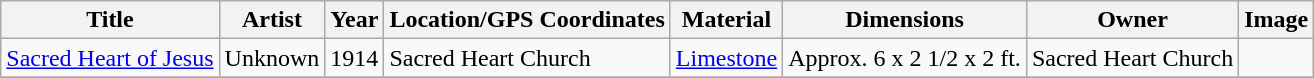<table class="wikitable sortable">
<tr>
<th>Title</th>
<th>Artist</th>
<th>Year</th>
<th>Location/GPS Coordinates</th>
<th>Material</th>
<th>Dimensions</th>
<th>Owner</th>
<th>Image</th>
</tr>
<tr>
<td><a href='#'>Sacred Heart of Jesus</a></td>
<td>Unknown</td>
<td>1914</td>
<td>Sacred Heart Church </td>
<td><a href='#'>Limestone</a></td>
<td>Approx. 6 x 2 1/2 x 2 ft.</td>
<td>Sacred Heart Church</td>
<td></td>
</tr>
<tr>
</tr>
</table>
